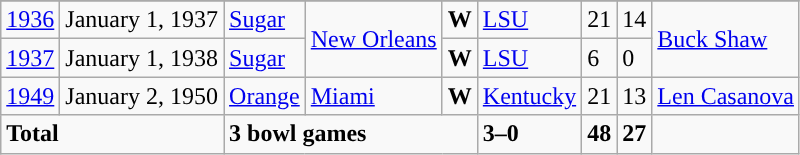<table class="wikitable" style="text-align: ;">
<tr>
</tr>
<tr>
<td><a href='#'>1936</a></td>
<td>January 1, 1937</td>
<td><a href='#'>Sugar</a></td>
<td rowspan=2><a href='#'>New Orleans</a></td>
<td><strong>W</strong></td>
<td><a href='#'>LSU</a></td>
<td>21</td>
<td>14</td>
<td rowspan=2><a href='#'>Buck Shaw</a></td>
</tr>
<tr>
<td><a href='#'>1937</a></td>
<td>January 1, 1938</td>
<td><a href='#'>Sugar</a></td>
<td><strong>W</strong></td>
<td><a href='#'>LSU</a></td>
<td>6</td>
<td>0</td>
</tr>
<tr>
<td><a href='#'>1949</a></td>
<td>January 2, 1950</td>
<td><a href='#'>Orange</a></td>
<td><a href='#'>Miami</a></td>
<td><strong>W</strong></td>
<td><a href='#'>Kentucky</a></td>
<td>21</td>
<td>13</td>
<td><a href='#'>Len Casanova</a></td>
</tr>
<tr>
<td colspan="2"><strong>Total</strong></td>
<td colspan="3"><strong>3 bowl games</strong></td>
<td><strong>3–0</strong></td>
<td><strong>48</strong></td>
<td><strong>27</strong></td>
<td></td>
</tr>
</table>
